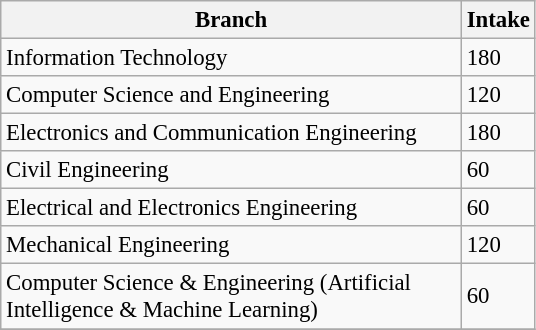<table class="wikitable" style="font-size:95%;">
<tr>
<th width="300">Branch</th>
<th width="25">Intake</th>
</tr>
<tr>
<td>Information Technology</td>
<td>180</td>
</tr>
<tr>
<td>Computer  Science and Engineering</td>
<td>120</td>
</tr>
<tr>
<td>Electronics and Communication Engineering</td>
<td>180</td>
</tr>
<tr>
<td>Civil Engineering</td>
<td>60</td>
</tr>
<tr>
<td>Electrical and Electronics Engineering</td>
<td>60</td>
</tr>
<tr>
<td>Mechanical Engineering</td>
<td>120</td>
</tr>
<tr>
<td>Computer Science & Engineering (Artificial Intelligence & Machine Learning)</td>
<td>60</td>
</tr>
<tr>
</tr>
</table>
